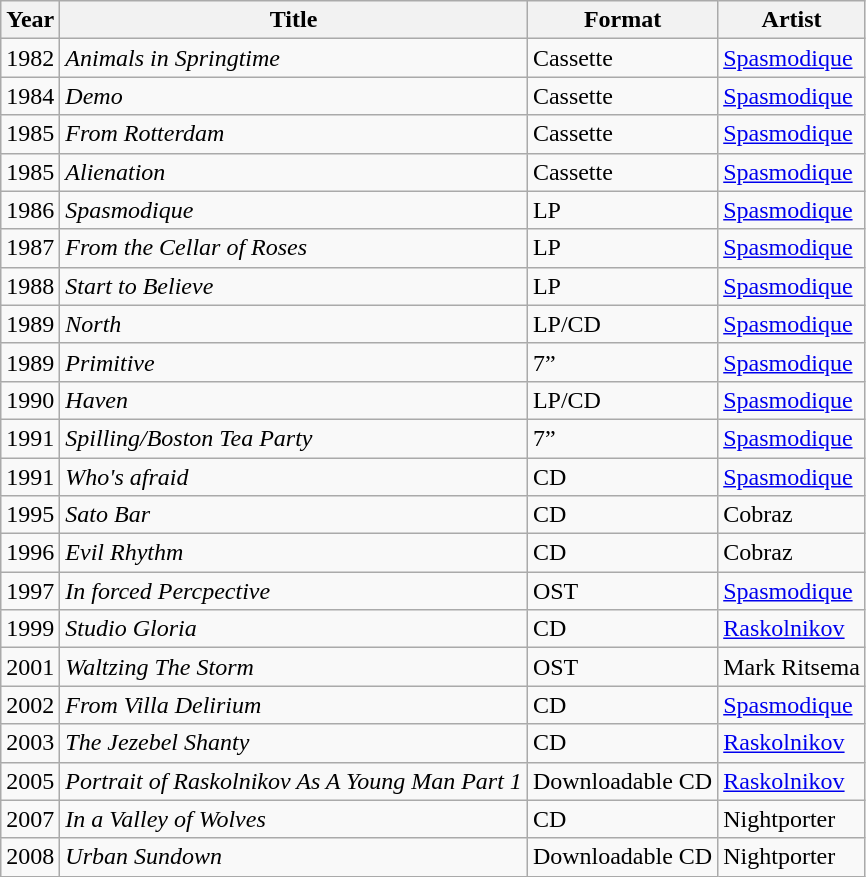<table class="wikitable" border="1">
<tr>
<th>Year</th>
<th>Title</th>
<th>Format</th>
<th>Artist</th>
</tr>
<tr>
<td>1982</td>
<td><em>Animals in Springtime</em></td>
<td>Cassette</td>
<td><a href='#'>Spasmodique</a></td>
</tr>
<tr>
<td>1984</td>
<td><em>Demo</em></td>
<td>Cassette</td>
<td><a href='#'>Spasmodique</a></td>
</tr>
<tr>
<td>1985</td>
<td><em>From Rotterdam</em></td>
<td>Cassette</td>
<td><a href='#'>Spasmodique</a></td>
</tr>
<tr>
<td>1985</td>
<td><em>Alienation</em></td>
<td>Cassette</td>
<td><a href='#'>Spasmodique</a></td>
</tr>
<tr>
<td>1986</td>
<td><em>Spasmodique</em></td>
<td>LP</td>
<td><a href='#'>Spasmodique</a></td>
</tr>
<tr>
<td>1987</td>
<td><em>From the Cellar of Roses</em></td>
<td>LP</td>
<td><a href='#'>Spasmodique</a></td>
</tr>
<tr>
<td>1988</td>
<td><em>Start to Believe</em></td>
<td>LP</td>
<td><a href='#'>Spasmodique</a></td>
</tr>
<tr>
<td>1989</td>
<td><em>North</em></td>
<td>LP/CD</td>
<td><a href='#'>Spasmodique</a></td>
</tr>
<tr>
<td>1989</td>
<td><em>Primitive</em></td>
<td>7”</td>
<td><a href='#'>Spasmodique</a></td>
</tr>
<tr>
<td>1990</td>
<td><em>Haven</em></td>
<td>LP/CD</td>
<td><a href='#'>Spasmodique</a></td>
</tr>
<tr>
<td>1991</td>
<td><em>Spilling/Boston Tea Party</em></td>
<td>7”</td>
<td><a href='#'>Spasmodique</a></td>
</tr>
<tr>
<td>1991</td>
<td><em>Who's afraid</em></td>
<td>CD</td>
<td><a href='#'>Spasmodique</a></td>
</tr>
<tr>
<td>1995</td>
<td><em>Sato Bar</em></td>
<td>CD</td>
<td>Cobraz</td>
</tr>
<tr>
<td>1996</td>
<td><em>Evil Rhythm</em></td>
<td>CD</td>
<td>Cobraz</td>
</tr>
<tr>
<td>1997</td>
<td><em>In forced Percpective</em></td>
<td>OST</td>
<td><a href='#'>Spasmodique</a></td>
</tr>
<tr>
<td>1999</td>
<td><em>Studio Gloria</em></td>
<td>CD</td>
<td><a href='#'>Raskolnikov</a></td>
</tr>
<tr>
<td>2001</td>
<td><em>Waltzing The Storm</em></td>
<td>OST</td>
<td>Mark Ritsema</td>
</tr>
<tr>
<td>2002</td>
<td><em>From Villa Delirium</em></td>
<td>CD</td>
<td><a href='#'>Spasmodique</a></td>
</tr>
<tr>
<td>2003</td>
<td><em>The Jezebel Shanty</em></td>
<td>CD</td>
<td><a href='#'>Raskolnikov</a></td>
</tr>
<tr>
<td>2005</td>
<td><em>Portrait of Raskolnikov As A Young Man Part 1</em></td>
<td>Downloadable CD</td>
<td><a href='#'>Raskolnikov</a></td>
</tr>
<tr>
<td>2007</td>
<td><em>In a Valley of Wolves</em></td>
<td>CD</td>
<td>Nightporter</td>
</tr>
<tr>
<td>2008</td>
<td><em>Urban Sundown</em></td>
<td>Downloadable CD</td>
<td>Nightporter</td>
</tr>
</table>
